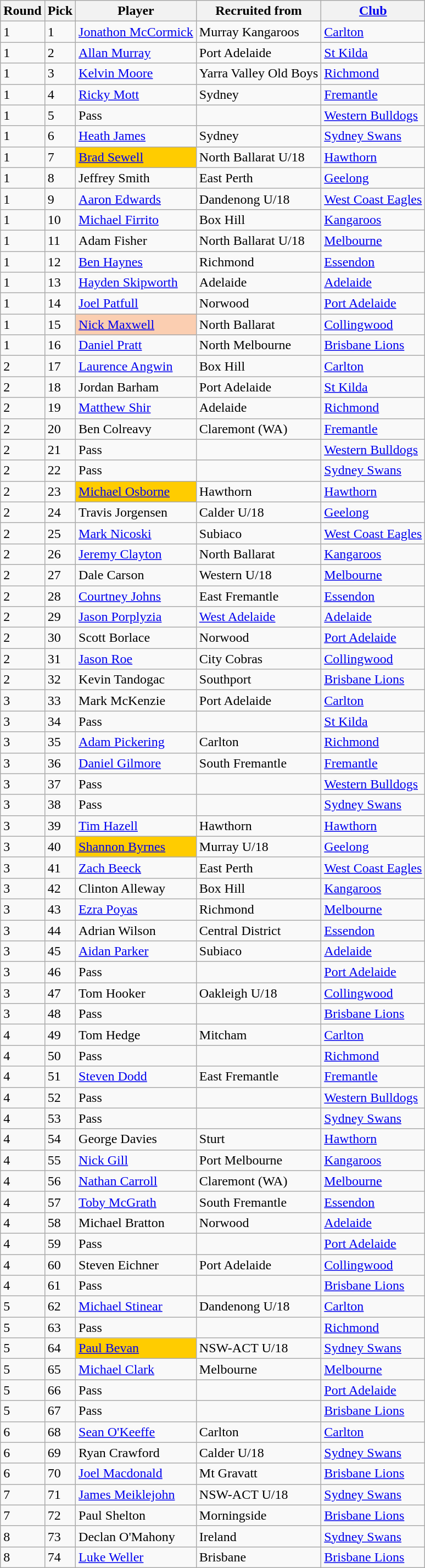<table class="wikitable sortable">
<tr>
<th>Round</th>
<th>Pick</th>
<th>Player</th>
<th>Recruited from</th>
<th><a href='#'>Club</a></th>
</tr>
<tr>
<td>1</td>
<td>1</td>
<td><a href='#'>Jonathon McCormick</a></td>
<td>Murray Kangaroos</td>
<td><a href='#'>Carlton</a></td>
</tr>
<tr>
<td>1</td>
<td>2</td>
<td><a href='#'>Allan Murray</a></td>
<td>Port Adelaide</td>
<td><a href='#'>St Kilda</a></td>
</tr>
<tr>
<td>1</td>
<td>3</td>
<td><a href='#'>Kelvin Moore</a></td>
<td>Yarra Valley Old Boys</td>
<td><a href='#'>Richmond</a></td>
</tr>
<tr>
<td>1</td>
<td>4</td>
<td><a href='#'>Ricky Mott</a></td>
<td>Sydney</td>
<td><a href='#'>Fremantle</a></td>
</tr>
<tr>
<td>1</td>
<td>5</td>
<td>Pass</td>
<td></td>
<td><a href='#'>Western Bulldogs</a></td>
</tr>
<tr>
<td>1</td>
<td>6</td>
<td><a href='#'>Heath James</a></td>
<td>Sydney</td>
<td><a href='#'>Sydney Swans</a></td>
</tr>
<tr>
<td>1</td>
<td>7</td>
<td bgcolor="#FFCC00"><a href='#'>Brad Sewell</a></td>
<td>North Ballarat U/18</td>
<td><a href='#'>Hawthorn</a></td>
</tr>
<tr>
<td>1</td>
<td>8</td>
<td>Jeffrey Smith</td>
<td>East Perth</td>
<td><a href='#'>Geelong</a></td>
</tr>
<tr>
<td>1</td>
<td>9</td>
<td><a href='#'>Aaron Edwards</a></td>
<td>Dandenong U/18</td>
<td><a href='#'>West Coast Eagles</a></td>
</tr>
<tr>
<td>1</td>
<td>10</td>
<td><a href='#'>Michael Firrito</a></td>
<td>Box Hill</td>
<td><a href='#'>Kangaroos</a></td>
</tr>
<tr>
<td>1</td>
<td>11</td>
<td>Adam Fisher</td>
<td>North Ballarat U/18</td>
<td><a href='#'>Melbourne</a></td>
</tr>
<tr>
<td>1</td>
<td>12</td>
<td><a href='#'>Ben Haynes</a></td>
<td>Richmond</td>
<td><a href='#'>Essendon</a></td>
</tr>
<tr>
<td>1</td>
<td>13</td>
<td><a href='#'>Hayden Skipworth</a></td>
<td>Adelaide</td>
<td><a href='#'>Adelaide</a></td>
</tr>
<tr>
<td>1</td>
<td>14</td>
<td><a href='#'>Joel Patfull</a></td>
<td>Norwood</td>
<td><a href='#'>Port Adelaide</a></td>
</tr>
<tr>
<td>1</td>
<td>15</td>
<td bgcolor="#FBCEB1"><a href='#'>Nick Maxwell</a></td>
<td>North Ballarat</td>
<td><a href='#'>Collingwood</a></td>
</tr>
<tr>
<td>1</td>
<td>16</td>
<td><a href='#'>Daniel Pratt</a></td>
<td>North Melbourne</td>
<td><a href='#'>Brisbane Lions</a></td>
</tr>
<tr>
<td>2</td>
<td>17</td>
<td><a href='#'>Laurence Angwin</a></td>
<td>Box Hill</td>
<td><a href='#'>Carlton</a></td>
</tr>
<tr>
<td>2</td>
<td>18</td>
<td>Jordan Barham</td>
<td>Port Adelaide</td>
<td><a href='#'>St Kilda</a></td>
</tr>
<tr>
<td>2</td>
<td>19</td>
<td><a href='#'>Matthew Shir</a></td>
<td>Adelaide</td>
<td><a href='#'>Richmond</a></td>
</tr>
<tr>
<td>2</td>
<td>20</td>
<td>Ben Colreavy</td>
<td>Claremont (WA)</td>
<td><a href='#'>Fremantle</a></td>
</tr>
<tr>
<td>2</td>
<td>21</td>
<td>Pass</td>
<td></td>
<td><a href='#'>Western Bulldogs</a></td>
</tr>
<tr>
<td>2</td>
<td>22</td>
<td>Pass</td>
<td></td>
<td><a href='#'>Sydney Swans</a></td>
</tr>
<tr>
<td>2</td>
<td>23</td>
<td bgcolor="#FFCC00"><a href='#'>Michael Osborne</a></td>
<td>Hawthorn</td>
<td><a href='#'>Hawthorn</a></td>
</tr>
<tr>
<td>2</td>
<td>24</td>
<td>Travis Jorgensen</td>
<td>Calder U/18</td>
<td><a href='#'>Geelong</a></td>
</tr>
<tr>
<td>2</td>
<td>25</td>
<td><a href='#'>Mark Nicoski</a></td>
<td>Subiaco</td>
<td><a href='#'>West Coast Eagles</a></td>
</tr>
<tr>
<td>2</td>
<td>26</td>
<td><a href='#'>Jeremy Clayton</a></td>
<td>North Ballarat</td>
<td><a href='#'>Kangaroos</a></td>
</tr>
<tr>
<td>2</td>
<td>27</td>
<td>Dale Carson</td>
<td>Western U/18</td>
<td><a href='#'>Melbourne</a></td>
</tr>
<tr>
<td>2</td>
<td>28</td>
<td><a href='#'>Courtney Johns</a></td>
<td>East Fremantle</td>
<td><a href='#'>Essendon</a></td>
</tr>
<tr>
<td>2</td>
<td>29</td>
<td><a href='#'>Jason Porplyzia</a></td>
<td><a href='#'>West Adelaide</a></td>
<td><a href='#'>Adelaide</a></td>
</tr>
<tr>
<td>2</td>
<td>30</td>
<td>Scott Borlace</td>
<td>Norwood</td>
<td><a href='#'>Port Adelaide</a></td>
</tr>
<tr>
<td>2</td>
<td>31</td>
<td><a href='#'>Jason Roe</a></td>
<td>City Cobras</td>
<td><a href='#'>Collingwood</a></td>
</tr>
<tr>
<td>2</td>
<td>32</td>
<td>Kevin Tandogac</td>
<td>Southport</td>
<td><a href='#'>Brisbane Lions</a></td>
</tr>
<tr>
<td>3</td>
<td>33</td>
<td>Mark McKenzie</td>
<td>Port Adelaide</td>
<td><a href='#'>Carlton</a></td>
</tr>
<tr>
<td>3</td>
<td>34</td>
<td>Pass</td>
<td></td>
<td><a href='#'>St Kilda</a></td>
</tr>
<tr>
<td>3</td>
<td>35</td>
<td><a href='#'>Adam Pickering</a></td>
<td>Carlton</td>
<td><a href='#'>Richmond</a></td>
</tr>
<tr>
<td>3</td>
<td>36</td>
<td><a href='#'>Daniel Gilmore</a></td>
<td>South Fremantle</td>
<td><a href='#'>Fremantle</a></td>
</tr>
<tr>
<td>3</td>
<td>37</td>
<td>Pass</td>
<td></td>
<td><a href='#'>Western Bulldogs</a></td>
</tr>
<tr>
<td>3</td>
<td>38</td>
<td>Pass</td>
<td></td>
<td><a href='#'>Sydney Swans</a></td>
</tr>
<tr>
<td>3</td>
<td>39</td>
<td><a href='#'>Tim Hazell</a></td>
<td>Hawthorn</td>
<td><a href='#'>Hawthorn</a></td>
</tr>
<tr>
<td>3</td>
<td>40</td>
<td bgcolor="#FFCC00"><a href='#'>Shannon Byrnes</a></td>
<td>Murray U/18</td>
<td><a href='#'>Geelong</a></td>
</tr>
<tr>
<td>3</td>
<td>41</td>
<td><a href='#'>Zach Beeck</a></td>
<td>East Perth</td>
<td><a href='#'>West Coast Eagles</a></td>
</tr>
<tr>
<td>3</td>
<td>42</td>
<td>Clinton Alleway</td>
<td>Box Hill</td>
<td><a href='#'>Kangaroos</a></td>
</tr>
<tr>
<td>3</td>
<td>43</td>
<td><a href='#'>Ezra Poyas</a></td>
<td>Richmond</td>
<td><a href='#'>Melbourne</a></td>
</tr>
<tr>
<td>3</td>
<td>44</td>
<td>Adrian Wilson</td>
<td>Central District</td>
<td><a href='#'>Essendon</a></td>
</tr>
<tr>
<td>3</td>
<td>45</td>
<td><a href='#'>Aidan Parker</a></td>
<td>Subiaco</td>
<td><a href='#'>Adelaide</a></td>
</tr>
<tr>
<td>3</td>
<td>46</td>
<td>Pass</td>
<td></td>
<td><a href='#'>Port Adelaide</a></td>
</tr>
<tr>
<td>3</td>
<td>47</td>
<td>Tom Hooker</td>
<td>Oakleigh U/18</td>
<td><a href='#'>Collingwood</a></td>
</tr>
<tr>
<td>3</td>
<td>48</td>
<td>Pass</td>
<td></td>
<td><a href='#'>Brisbane Lions</a></td>
</tr>
<tr>
<td>4</td>
<td>49</td>
<td>Tom Hedge</td>
<td>Mitcham</td>
<td><a href='#'>Carlton</a></td>
</tr>
<tr>
<td>4</td>
<td>50</td>
<td>Pass</td>
<td></td>
<td><a href='#'>Richmond</a></td>
</tr>
<tr>
<td>4</td>
<td>51</td>
<td><a href='#'>Steven Dodd</a></td>
<td>East Fremantle</td>
<td><a href='#'>Fremantle</a></td>
</tr>
<tr>
<td>4</td>
<td>52</td>
<td>Pass</td>
<td></td>
<td><a href='#'>Western Bulldogs</a></td>
</tr>
<tr>
<td>4</td>
<td>53</td>
<td>Pass</td>
<td></td>
<td><a href='#'>Sydney Swans</a></td>
</tr>
<tr>
<td>4</td>
<td>54</td>
<td>George Davies</td>
<td>Sturt</td>
<td><a href='#'>Hawthorn</a></td>
</tr>
<tr>
<td>4</td>
<td>55</td>
<td><a href='#'>Nick Gill</a></td>
<td>Port Melbourne</td>
<td><a href='#'>Kangaroos</a></td>
</tr>
<tr>
<td>4</td>
<td>56</td>
<td><a href='#'>Nathan Carroll</a></td>
<td>Claremont (WA)</td>
<td><a href='#'>Melbourne</a></td>
</tr>
<tr>
<td>4</td>
<td>57</td>
<td><a href='#'>Toby McGrath</a></td>
<td>South Fremantle</td>
<td><a href='#'>Essendon</a></td>
</tr>
<tr>
<td>4</td>
<td>58</td>
<td>Michael Bratton</td>
<td>Norwood</td>
<td><a href='#'>Adelaide</a></td>
</tr>
<tr>
<td>4</td>
<td>59</td>
<td>Pass</td>
<td></td>
<td><a href='#'>Port Adelaide</a></td>
</tr>
<tr>
<td>4</td>
<td>60</td>
<td>Steven Eichner</td>
<td>Port Adelaide</td>
<td><a href='#'>Collingwood</a></td>
</tr>
<tr>
<td>4</td>
<td>61</td>
<td>Pass</td>
<td></td>
<td><a href='#'>Brisbane Lions</a></td>
</tr>
<tr>
<td>5</td>
<td>62</td>
<td><a href='#'>Michael Stinear</a></td>
<td>Dandenong U/18</td>
<td><a href='#'>Carlton</a></td>
</tr>
<tr>
<td>5</td>
<td>63</td>
<td>Pass</td>
<td></td>
<td><a href='#'>Richmond</a></td>
</tr>
<tr>
<td>5</td>
<td>64</td>
<td bgcolor="#FFCC00"><a href='#'>Paul Bevan</a></td>
<td>NSW-ACT U/18</td>
<td><a href='#'>Sydney Swans</a></td>
</tr>
<tr>
<td>5</td>
<td>65</td>
<td><a href='#'>Michael Clark</a></td>
<td>Melbourne</td>
<td><a href='#'>Melbourne</a></td>
</tr>
<tr>
<td>5</td>
<td>66</td>
<td>Pass</td>
<td></td>
<td><a href='#'>Port Adelaide</a></td>
</tr>
<tr>
<td>5</td>
<td>67</td>
<td>Pass</td>
<td></td>
<td><a href='#'>Brisbane Lions</a></td>
</tr>
<tr>
<td>6</td>
<td>68</td>
<td><a href='#'>Sean O'Keeffe</a></td>
<td>Carlton</td>
<td><a href='#'>Carlton</a></td>
</tr>
<tr>
<td>6</td>
<td>69</td>
<td>Ryan Crawford</td>
<td>Calder U/18</td>
<td><a href='#'>Sydney Swans</a></td>
</tr>
<tr>
<td>6</td>
<td>70</td>
<td><a href='#'>Joel Macdonald</a></td>
<td>Mt Gravatt</td>
<td><a href='#'>Brisbane Lions</a></td>
</tr>
<tr>
<td>7</td>
<td>71</td>
<td><a href='#'>James Meiklejohn</a></td>
<td>NSW-ACT U/18</td>
<td><a href='#'>Sydney Swans</a></td>
</tr>
<tr>
<td>7</td>
<td>72</td>
<td>Paul Shelton</td>
<td>Morningside</td>
<td><a href='#'>Brisbane Lions</a></td>
</tr>
<tr>
<td>8</td>
<td>73</td>
<td>Declan O'Mahony</td>
<td>Ireland</td>
<td><a href='#'>Sydney Swans</a></td>
</tr>
<tr>
<td>8</td>
<td>74</td>
<td><a href='#'>Luke Weller</a></td>
<td>Brisbane</td>
<td><a href='#'>Brisbane Lions</a></td>
</tr>
</table>
